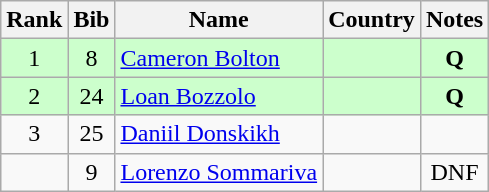<table class="wikitable" style="text-align:center;">
<tr>
<th>Rank</th>
<th>Bib</th>
<th>Name</th>
<th>Country</th>
<th>Notes</th>
</tr>
<tr bgcolor=ccffcc>
<td>1</td>
<td>8</td>
<td align=left><a href='#'>Cameron Bolton</a></td>
<td align=left></td>
<td><strong>Q</strong></td>
</tr>
<tr bgcolor=ccffcc>
<td>2</td>
<td>24</td>
<td align=left><a href='#'>Loan Bozzolo</a></td>
<td align=left></td>
<td><strong>Q</strong></td>
</tr>
<tr>
<td>3</td>
<td>25</td>
<td align=left><a href='#'>Daniil Donskikh</a></td>
<td align=left></td>
<td></td>
</tr>
<tr>
<td></td>
<td>9</td>
<td align=left><a href='#'>Lorenzo Sommariva</a></td>
<td align=left></td>
<td>DNF</td>
</tr>
</table>
